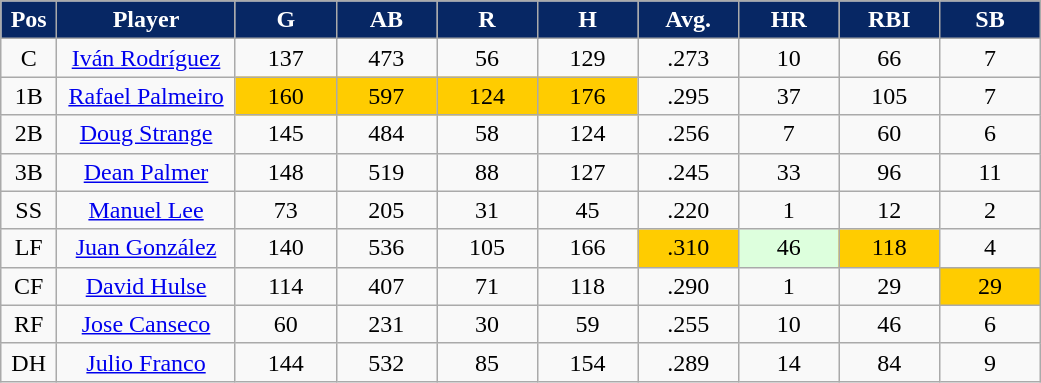<table class="wikitable sortable">
<tr>
<th style="background:#072764;color:white;" width="5%">Pos</th>
<th style="background:#072764;color:white;" width="16%">Player</th>
<th style="background:#072764;color:white;" width="9%">G</th>
<th style="background:#072764;color:white;" width="9%">AB</th>
<th style="background:#072764;color:white;" width="9%">R</th>
<th style="background:#072764;color:white;" width="9%">H</th>
<th style="background:#072764;color:white;" width="9%">Avg.</th>
<th style="background:#072764;color:white;" width="9%">HR</th>
<th style="background:#072764;color:white;" width="9%">RBI</th>
<th style="background:#072764;color:white;" width="9%">SB</th>
</tr>
<tr align="center">
<td>C</td>
<td><a href='#'>Iván Rodríguez</a></td>
<td>137</td>
<td>473</td>
<td>56</td>
<td>129</td>
<td>.273</td>
<td>10</td>
<td>66</td>
<td>7</td>
</tr>
<tr align="center">
<td>1B</td>
<td><a href='#'>Rafael Palmeiro</a></td>
<td bgcolor="#FFCC00">160</td>
<td bgcolor="#FFCC00">597</td>
<td bgcolor="#FFCC00">124</td>
<td bgcolor="#FFCC00">176</td>
<td>.295</td>
<td>37</td>
<td>105</td>
<td>7</td>
</tr>
<tr align="center">
<td>2B</td>
<td><a href='#'>Doug Strange</a></td>
<td>145</td>
<td>484</td>
<td>58</td>
<td>124</td>
<td>.256</td>
<td>7</td>
<td>60</td>
<td>6</td>
</tr>
<tr align="center">
<td>3B</td>
<td><a href='#'>Dean Palmer</a></td>
<td>148</td>
<td>519</td>
<td>88</td>
<td>127</td>
<td>.245</td>
<td>33</td>
<td>96</td>
<td>11</td>
</tr>
<tr align="center">
<td>SS</td>
<td><a href='#'>Manuel Lee</a></td>
<td>73</td>
<td>205</td>
<td>31</td>
<td>45</td>
<td>.220</td>
<td>1</td>
<td>12</td>
<td>2</td>
</tr>
<tr align="center">
<td>LF</td>
<td><a href='#'>Juan González</a></td>
<td>140</td>
<td>536</td>
<td>105</td>
<td>166</td>
<td bgcolor="#FFCC00">.310</td>
<td bgcolor="#DDFFDD">46</td>
<td bgcolor="#FFCC00">118</td>
<td>4</td>
</tr>
<tr align="center">
<td>CF</td>
<td><a href='#'>David Hulse</a></td>
<td>114</td>
<td>407</td>
<td>71</td>
<td>118</td>
<td>.290</td>
<td>1</td>
<td>29</td>
<td bgcolor="FFCC00">29</td>
</tr>
<tr align="center">
<td>RF</td>
<td><a href='#'>Jose Canseco</a></td>
<td>60</td>
<td>231</td>
<td>30</td>
<td>59</td>
<td>.255</td>
<td>10</td>
<td>46</td>
<td>6</td>
</tr>
<tr align="center">
<td>DH</td>
<td><a href='#'>Julio Franco</a></td>
<td>144</td>
<td>532</td>
<td>85</td>
<td>154</td>
<td>.289</td>
<td>14</td>
<td>84</td>
<td>9</td>
</tr>
</table>
